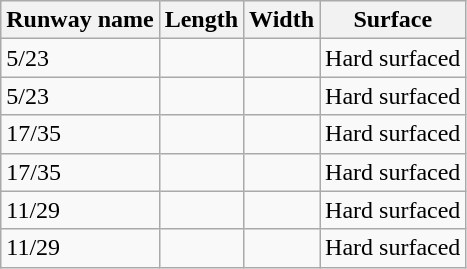<table class="wikitable">
<tr>
<th>Runway name</th>
<th>Length</th>
<th>Width</th>
<th>Surface</th>
</tr>
<tr>
<td>5/23</td>
<td></td>
<td></td>
<td>Hard surfaced</td>
</tr>
<tr>
<td>5/23</td>
<td></td>
<td></td>
<td>Hard surfaced</td>
</tr>
<tr>
<td>17/35</td>
<td></td>
<td></td>
<td>Hard surfaced</td>
</tr>
<tr>
<td>17/35</td>
<td></td>
<td></td>
<td>Hard surfaced</td>
</tr>
<tr>
<td>11/29</td>
<td></td>
<td></td>
<td>Hard surfaced</td>
</tr>
<tr>
<td>11/29</td>
<td></td>
<td></td>
<td>Hard surfaced</td>
</tr>
</table>
